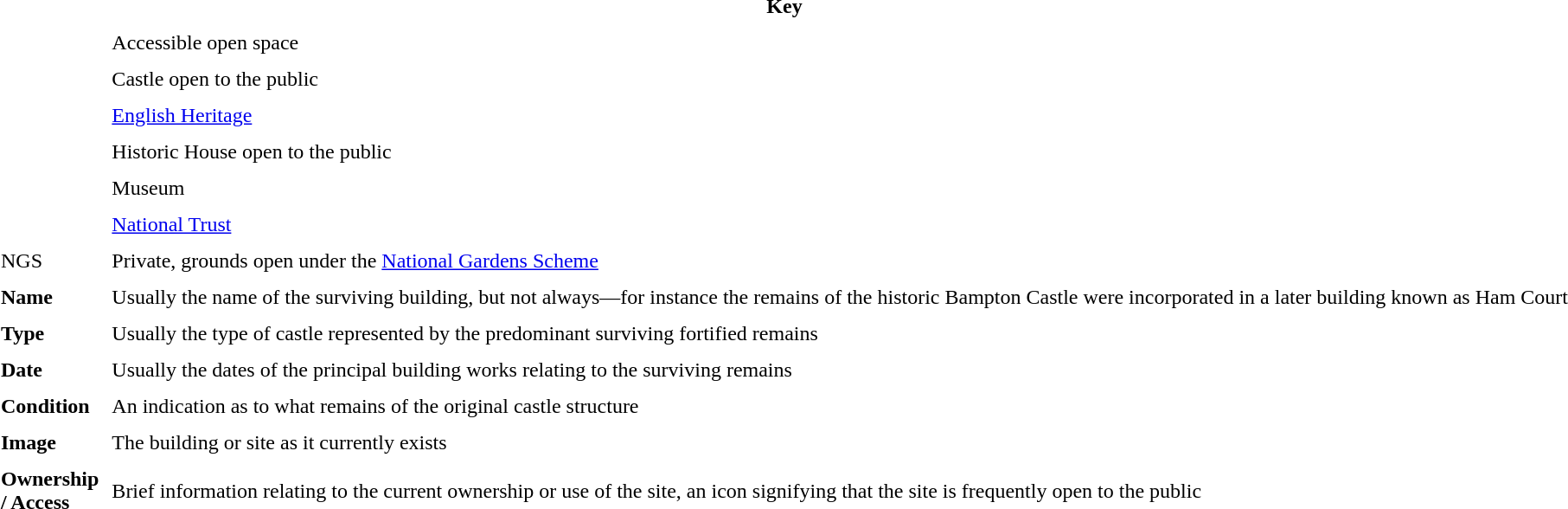<table class="toccolours collapsible" cellpadding="4">
<tr>
<th colspan="2">Key</th>
</tr>
<tr>
<td></td>
<td>Accessible open space</td>
</tr>
<tr>
<td></td>
<td>Castle open to the public</td>
</tr>
<tr>
<td></td>
<td><a href='#'>English Heritage</a></td>
</tr>
<tr>
<td></td>
<td>Historic House open to the public</td>
</tr>
<tr>
<td></td>
<td>Museum</td>
</tr>
<tr>
<td></td>
<td><a href='#'>National Trust</a></td>
</tr>
<tr>
<td>NGS</td>
<td>Private, grounds open under the <a href='#'>National Gardens Scheme</a></td>
</tr>
<tr>
<td><strong>Name</strong></td>
<td>Usually the name of the surviving building, but not always—for instance the remains of the historic Bampton Castle were incorporated in a later building known as Ham Court</td>
</tr>
<tr>
<td><strong>Type</strong></td>
<td>Usually the type of castle represented by the predominant surviving fortified remains</td>
</tr>
<tr>
<td><strong>Date</strong></td>
<td>Usually the dates of the principal building works relating to the surviving remains</td>
</tr>
<tr>
<td><strong>Condition</strong></td>
<td>An indication as to what remains of the original castle structure</td>
</tr>
<tr>
<td><strong>Image</strong></td>
<td>The building or site as it currently exists</td>
</tr>
<tr>
<td><strong>Ownership</strong><br><strong>/ Access</strong></td>
<td>Brief information relating to the current ownership or use of the site, an icon signifying that the site is frequently open to the public</td>
</tr>
</table>
